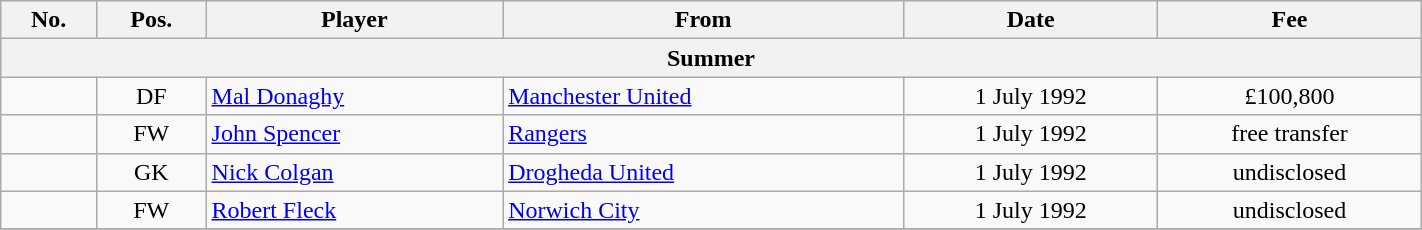<table class="wikitable" style="text-align:center;width:75%;">
<tr>
<th>No.</th>
<th>Pos.</th>
<th>Player</th>
<th>From</th>
<th>Date</th>
<th>Fee</th>
</tr>
<tr>
<th colspan=7>Summer</th>
</tr>
<tr>
<td></td>
<td>DF</td>
<td align=left> <a href='#'>Mal Donaghy</a></td>
<td align=left> <a href='#'>Manchester United</a></td>
<td>1 July 1992</td>
<td>£100,800</td>
</tr>
<tr>
<td></td>
<td>FW</td>
<td align=left> <a href='#'>John Spencer</a></td>
<td align=left> <a href='#'>Rangers</a></td>
<td>1 July 1992</td>
<td>free transfer</td>
</tr>
<tr>
<td></td>
<td>GK</td>
<td align=left> <a href='#'>Nick Colgan</a></td>
<td align=left> <a href='#'>Drogheda United</a></td>
<td>1 July 1992</td>
<td>undisclosed</td>
</tr>
<tr>
<td></td>
<td>FW</td>
<td align=left> <a href='#'>Robert Fleck</a></td>
<td align=left> <a href='#'>Norwich City</a></td>
<td>1 July 1992</td>
<td>undisclosed</td>
</tr>
<tr>
</tr>
</table>
